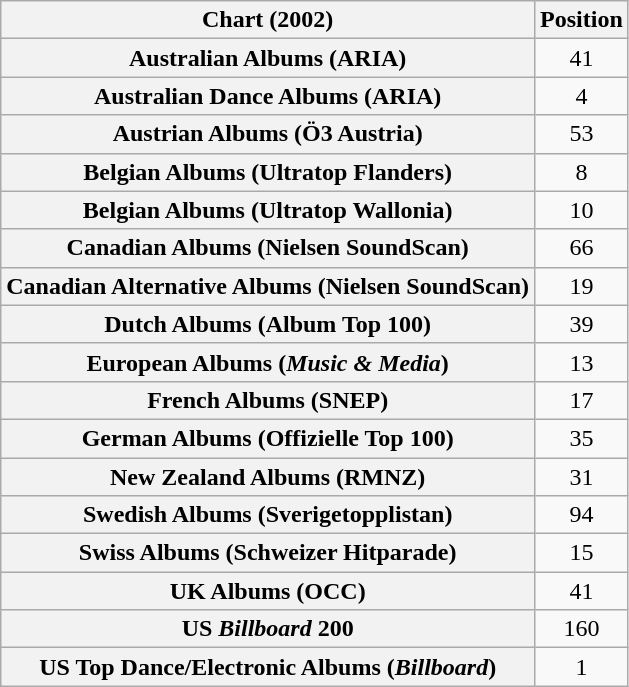<table class="wikitable sortable plainrowheaders">
<tr>
<th scope="col">Chart (2002)</th>
<th scope="col">Position</th>
</tr>
<tr>
<th scope="row">Australian Albums (ARIA)</th>
<td align="center">41</td>
</tr>
<tr>
<th scope="row">Australian Dance Albums (ARIA)</th>
<td align="center">4</td>
</tr>
<tr>
<th scope="row">Austrian Albums (Ö3 Austria)</th>
<td align="center">53</td>
</tr>
<tr>
<th scope="row">Belgian Albums (Ultratop Flanders)</th>
<td align="center">8</td>
</tr>
<tr>
<th scope="row">Belgian Albums (Ultratop Wallonia)</th>
<td align="center">10</td>
</tr>
<tr>
<th scope="row">Canadian Albums (Nielsen SoundScan)</th>
<td align="center">66</td>
</tr>
<tr>
<th scope="row">Canadian Alternative Albums (Nielsen SoundScan)</th>
<td align="center">19</td>
</tr>
<tr>
<th scope="row">Dutch Albums (Album Top 100)</th>
<td align="center">39</td>
</tr>
<tr>
<th scope="row">European Albums (<em>Music & Media</em>)</th>
<td align="center">13</td>
</tr>
<tr>
<th scope="row">French Albums (SNEP)</th>
<td align="center">17</td>
</tr>
<tr>
<th scope="row">German Albums (Offizielle Top 100)</th>
<td align="center">35</td>
</tr>
<tr>
<th scope="row">New Zealand Albums (RMNZ)</th>
<td align="center">31</td>
</tr>
<tr>
<th scope="row">Swedish Albums (Sverigetopplistan)</th>
<td align="center">94</td>
</tr>
<tr>
<th scope="row">Swiss Albums (Schweizer Hitparade)</th>
<td align="center">15</td>
</tr>
<tr>
<th scope="row">UK Albums (OCC)</th>
<td align="center">41</td>
</tr>
<tr>
<th scope="row">US <em>Billboard</em> 200</th>
<td align="center">160</td>
</tr>
<tr>
<th scope="row">US Top Dance/Electronic Albums (<em>Billboard</em>)</th>
<td align="center">1</td>
</tr>
</table>
